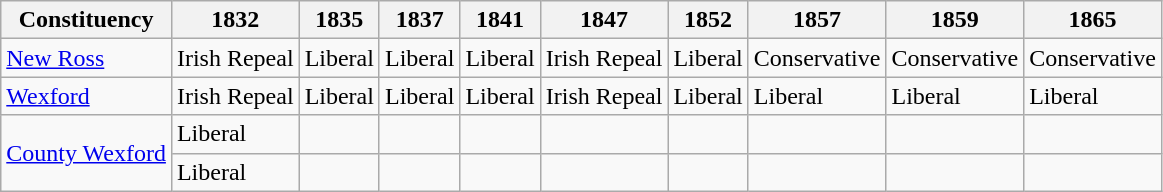<table class=wikitable sortable>
<tr>
<th>Constituency</th>
<th>1832</th>
<th>1835</th>
<th>1837</th>
<th>1841</th>
<th>1847</th>
<th>1852</th>
<th>1857</th>
<th>1859</th>
<th>1865</th>
</tr>
<tr>
<td><a href='#'>New Ross</a></td>
<td bgcolor=>Irish Repeal</td>
<td bgcolor=>Liberal</td>
<td bgcolor=>Liberal</td>
<td bgcolor=>Liberal</td>
<td bgcolor=>Irish Repeal</td>
<td bgcolor=>Liberal</td>
<td bgcolor=>Conservative</td>
<td bgcolor=>Conservative</td>
<td bgcolor=>Conservative</td>
</tr>
<tr>
<td><a href='#'>Wexford</a></td>
<td bgcolor=>Irish Repeal</td>
<td bgcolor=>Liberal</td>
<td bgcolor=>Liberal</td>
<td bgcolor=>Liberal</td>
<td bgcolor=>Irish Repeal</td>
<td bgcolor=>Liberal</td>
<td bgcolor=>Liberal</td>
<td bgcolor=>Liberal</td>
<td bgcolor=>Liberal</td>
</tr>
<tr>
<td rowspan=2><a href='#'>County Wexford</a></td>
<td bgcolor=>Liberal</td>
<td></td>
<td></td>
<td></td>
<td></td>
<td></td>
<td></td>
<td></td>
<td></td>
</tr>
<tr>
<td bgcolor=>Liberal</td>
<td></td>
<td></td>
<td></td>
<td></td>
<td></td>
<td></td>
<td></td>
<td></td>
</tr>
</table>
